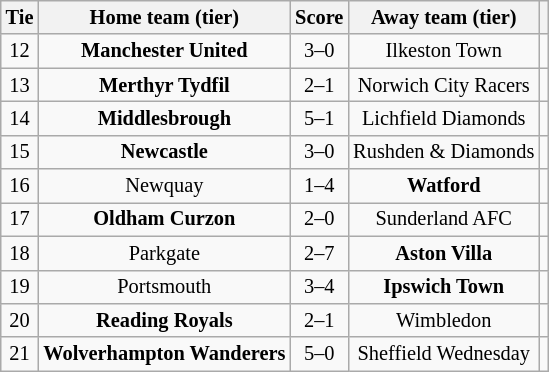<table class="wikitable" style="text-align:center; font-size:85%">
<tr>
<th>Tie</th>
<th>Home team (tier)</th>
<th>Score</th>
<th>Away team (tier)</th>
<th></th>
</tr>
<tr>
<td align="center">12</td>
<td><strong>Manchester United</strong></td>
<td align="center">3–0</td>
<td>Ilkeston Town</td>
<td></td>
</tr>
<tr>
<td align="center">13</td>
<td><strong>Merthyr Tydfil</strong></td>
<td align="center">2–1</td>
<td>Norwich City Racers</td>
<td></td>
</tr>
<tr>
<td align="center">14</td>
<td><strong>Middlesbrough</strong></td>
<td align="center">5–1</td>
<td>Lichfield Diamonds</td>
<td></td>
</tr>
<tr>
<td align="center">15</td>
<td><strong>Newcastle</strong></td>
<td align="center">3–0</td>
<td>Rushden & Diamonds</td>
<td></td>
</tr>
<tr>
<td align="center">16</td>
<td>Newquay</td>
<td align="center">1–4</td>
<td><strong>Watford</strong></td>
<td></td>
</tr>
<tr>
<td align="center">17</td>
<td><strong>Oldham Curzon</strong></td>
<td align="center">2–0</td>
<td>Sunderland AFC</td>
<td></td>
</tr>
<tr>
<td align="center">18</td>
<td>Parkgate</td>
<td align="center">2–7</td>
<td><strong>Aston Villa</strong></td>
<td></td>
</tr>
<tr>
<td align="center">19</td>
<td>Portsmouth</td>
<td align="center">3–4</td>
<td><strong>Ipswich Town</strong></td>
<td></td>
</tr>
<tr>
<td align="center">20</td>
<td><strong>Reading Royals</strong></td>
<td align="center">2–1</td>
<td>Wimbledon</td>
<td></td>
</tr>
<tr>
<td align="center">21</td>
<td><strong>Wolverhampton Wanderers</strong></td>
<td align="center">5–0</td>
<td>Sheffield Wednesday</td>
<td></td>
</tr>
</table>
